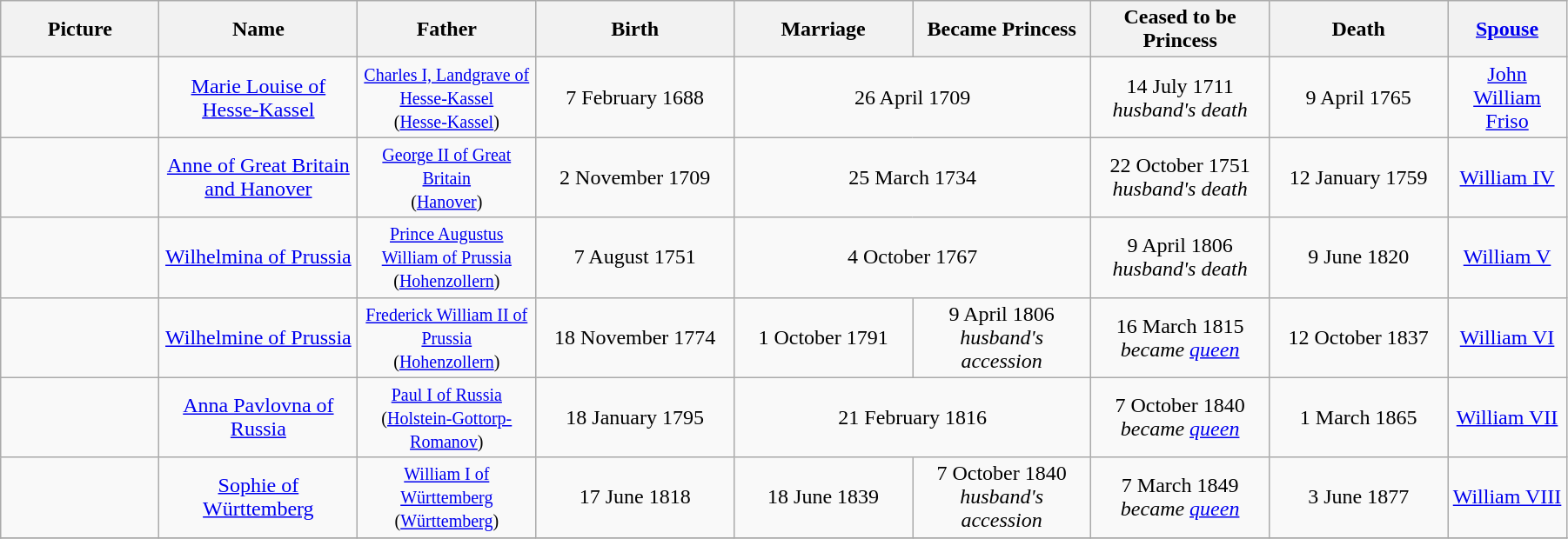<table width=95% class="wikitable">
<tr>
<th width = "8%">Picture</th>
<th width = "10%">Name</th>
<th width = "9%">Father</th>
<th width = "10%">Birth</th>
<th width = "9%">Marriage</th>
<th width = "9%">Became Princess</th>
<th width = "9%">Ceased to be Princess</th>
<th width = "9%">Death</th>
<th width = "6%"><a href='#'>Spouse</a></th>
</tr>
<tr>
<td align="center"></td>
<td align="center"><a href='#'>Marie Louise of Hesse-Kassel</a></td>
<td align="center"><small><a href='#'>Charles I, Landgrave of Hesse-Kassel</a><br>(<a href='#'>Hesse-Kassel</a>)</small></td>
<td align="center">7 February 1688</td>
<td align="center" colspan="2">26 April 1709</td>
<td align="center">14 July 1711<br><em>husband's death</em></td>
<td align="center">9 April 1765</td>
<td align="center"><a href='#'>John William Friso</a></td>
</tr>
<tr>
<td align="center"></td>
<td align="center"><a href='#'>Anne of Great Britain and Hanover</a></td>
<td align="center"><small><a href='#'>George II of Great Britain</a><br>(<a href='#'>Hanover</a>)</small></td>
<td align="center">2 November 1709</td>
<td align="center" colspan="2">25 March 1734</td>
<td align="center">22 October 1751<br><em>husband's death</em></td>
<td align="center">12 January 1759</td>
<td align="center"><a href='#'>William IV</a></td>
</tr>
<tr>
<td align="center"></td>
<td align="center"><a href='#'>Wilhelmina of Prussia</a></td>
<td align="center"><small><a href='#'>Prince Augustus William of Prussia</a><br>(<a href='#'>Hohenzollern</a>)</small></td>
<td align="center">7 August 1751</td>
<td align="center" colspan="2">4 October 1767</td>
<td align="center">9 April 1806<br><em>husband's death</em></td>
<td align="center">9 June 1820</td>
<td align="center"><a href='#'>William V</a></td>
</tr>
<tr>
<td align="center"></td>
<td align="center"><a href='#'>Wilhelmine of Prussia</a></td>
<td align="center"><small><a href='#'>Frederick William II of Prussia</a><br>(<a href='#'>Hohenzollern</a>)</small></td>
<td align="center">18 November 1774</td>
<td align="center">1 October 1791</td>
<td align="center">9 April 1806<br><em>husband's accession</em></td>
<td align="center">16 March 1815<br><em>became <a href='#'>queen</a></em></td>
<td align="center">12 October 1837</td>
<td align="center"><a href='#'>William VI</a></td>
</tr>
<tr>
<td align="center"></td>
<td align="center"><a href='#'>Anna Pavlovna of Russia</a></td>
<td align="center"><small><a href='#'>Paul I of Russia</a><br>(<a href='#'>Holstein-Gottorp-Romanov</a>)</small></td>
<td align="center">18 January 1795</td>
<td align="center" colspan="2">21 February 1816</td>
<td align="center">7 October 1840<br><em>became <a href='#'>queen</a></em></td>
<td align="center">1 March 1865</td>
<td align="center"><a href='#'>William VII</a></td>
</tr>
<tr>
<td align="center"></td>
<td align="center"><a href='#'>Sophie of Württemberg</a></td>
<td align="center"><small><a href='#'>William I of Württemberg</a><br>(<a href='#'>Württemberg</a>)</small></td>
<td align="center">17 June 1818</td>
<td align="center">18 June 1839</td>
<td align="center">7 October 1840<br><em>husband's accession</em></td>
<td align="center">7 March 1849<br><em>became <a href='#'>queen</a></em></td>
<td align="center">3 June 1877</td>
<td align="center"><a href='#'>William VIII</a></td>
</tr>
<tr>
</tr>
</table>
